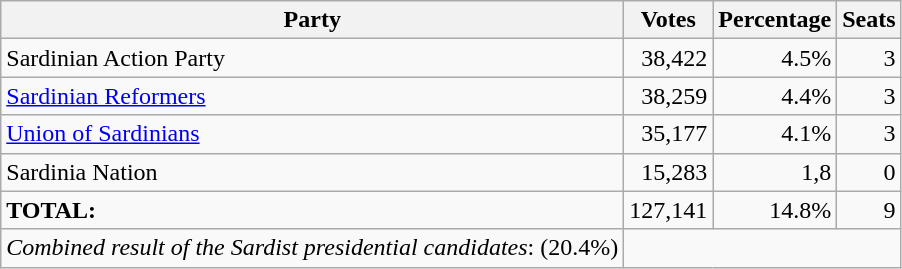<table class="wikitable mw-collapsible" style="text-align:right">
<tr>
<th>Party</th>
<th>Votes</th>
<th>Percentage</th>
<th>Seats</th>
</tr>
<tr>
<td style="text-align:left;">Sardinian Action Party</td>
<td>38,422</td>
<td>4.5%</td>
<td>3</td>
</tr>
<tr>
<td style="text-align:left;"><a href='#'>Sardinian Reformers</a></td>
<td>38,259</td>
<td>4.4%</td>
<td>3</td>
</tr>
<tr>
<td style="text-align:left;"><a href='#'>Union of Sardinians</a></td>
<td>35,177</td>
<td>4.1%</td>
<td>3</td>
</tr>
<tr>
<td style="text-align:left;">Sardinia Nation</td>
<td>15,283</td>
<td>1,8</td>
<td>0</td>
</tr>
<tr>
<td style="text-align:left;"><strong>TOTAL:</strong></td>
<td>127,141</td>
<td>14.8%</td>
<td>9</td>
</tr>
<tr>
<td><em>Combined result of the Sardist presidential candidates</em>:  (20.4%)</td>
</tr>
</table>
